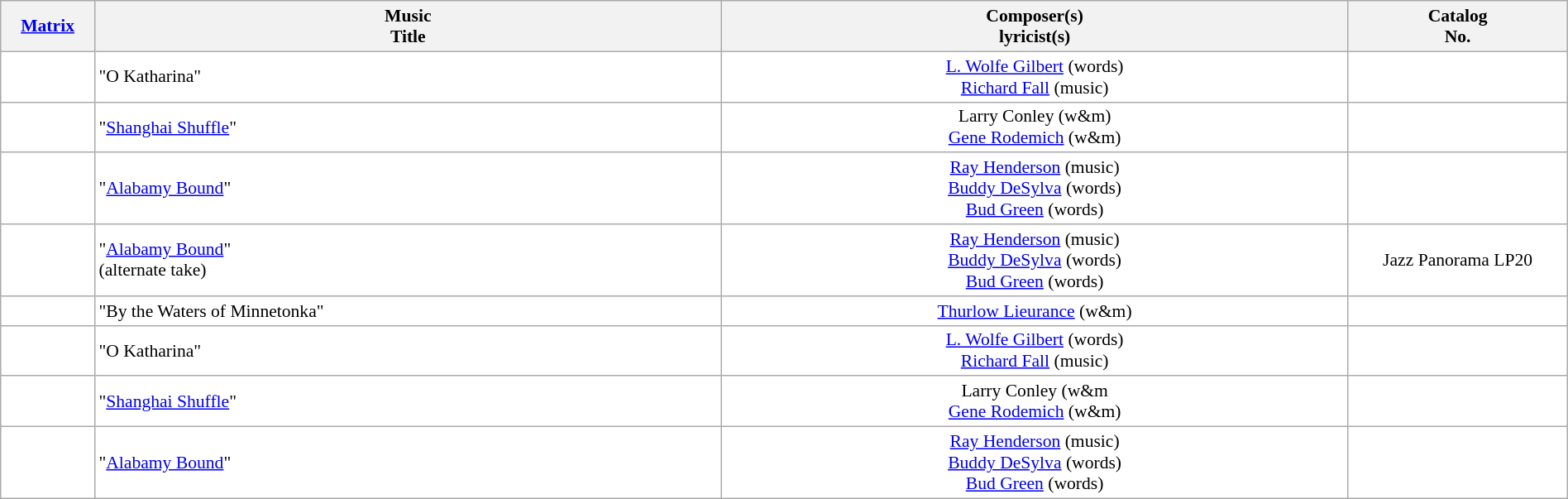<table class="wikitable sortable" style="color: black; background-color: #FFFFFF; font-size: 90%; width:100%">
<tr>
<th><a href='#'>Matrix</a></th>
<th>Music<br>Title</th>
<th>Composer(s)<br>lyricist(s)</th>
<th>Catalog<br>No.</th>
</tr>
<tr>
<td width="6%;"></td>
<td width="40%" data-sort-value="okatharina1">"O Katharina"</td>
<td style="text-align:center" width="40%" data-sort-value="gilbert1"><a href='#'>L. Wolfe Gilbert</a> (words)<br><a href='#'>Richard Fall</a> (music)</td>
<td style="text-align:center" width="14%"></td>
</tr>
<tr>
<td width="6%;"></td>
<td width="40%" data-sort-value="shanghai1">"<a href='#'>Shanghai Shuffle</a>"</td>
<td style="text-align:center" width="40%" data-sort-value="conley1">Larry Conley (w&m)<br><a href='#'>Gene Rodemich</a> (w&m)</td>
<td style="text-align:center" width="14%"></td>
</tr>
<tr>
<td width="6%;" data-sort-value="2359–1"></td>
<td width="40%" data-sort-value="alabamy1">"<a href='#'>Alabamy Bound</a>"</td>
<td style="text-align:center" width="40%" data-sort-value="henderson1"><a href='#'>Ray Henderson</a> (music)<br><a href='#'>Buddy DeSylva</a> (words)<br><a href='#'>Bud Green</a> (words)</td>
<td style="text-align:center" width="14%"></td>
</tr>
<tr>
<td width="6%;" data-sort-value="2359–2"></td>
<td width="40%" data-sort-value="alabamy2">"<a href='#'>Alabamy Bound</a>"<br>(alternate take)</td>
<td style="text-align:center" width="40%" data-sort-value="henderson2"><a href='#'>Ray Henderson</a> (music)<br><a href='#'>Buddy DeSylva</a> (words)<br><a href='#'>Bud Green</a> (words)</td>
<td style="text-align:center" width="14%">Jazz Panorama LP20</td>
</tr>
<tr>
<td width="6%;"></td>
<td width="40%" data-sort-value="by">"By the Waters of Minnetonka"</td>
<td style="text-align:center" width="40%" data-sort-value="lieurance"><a href='#'>Thurlow Lieurance</a> (w&m)</td>
<td style="text-align:center" width="14%"></td>
</tr>
<tr>
<td width="6%;"></td>
<td width="40%" data-sort-value="okatharina2">"O Katharina"</td>
<td style="text-align:center" width="40%" data-sort-value="gilbert2"><a href='#'>L. Wolfe Gilbert</a> (words)<br><a href='#'>Richard Fall</a> (music)</td>
<td style="text-align:center" width="14%"></td>
</tr>
<tr>
<td width="6%;"></td>
<td width="40%" data-sort-value="shanghai2">"<a href='#'>Shanghai Shuffle</a>"</td>
<td style="text-align:center" width="40%" data-sort-value="conley2">Larry Conley (w&m<br><a href='#'>Gene Rodemich</a> (w&m)</td>
<td style="text-align:center" width="14%"></td>
</tr>
<tr>
<td width="6%;"></td>
<td width="40%" data-sort-value="alabamy3">"<a href='#'>Alabamy Bound</a>"</td>
<td style="text-align:center" width="40%" data-sort-value="henderson2"><a href='#'>Ray Henderson</a> (music)<br><a href='#'>Buddy DeSylva</a> (words)<br><a href='#'>Bud Green</a> (words)</td>
<td style="text-align:center" width="14%"></td>
</tr>
</table>
